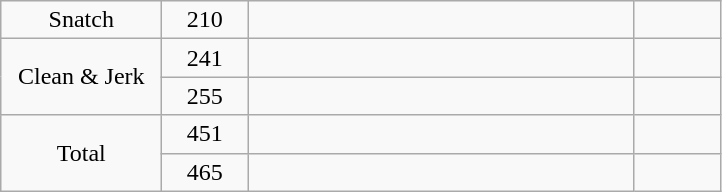<table class = "wikitable" style="text-align:center;">
<tr>
<td width=100>Snatch</td>
<td width=50>210</td>
<td width=250 align=left></td>
<td width=50></td>
</tr>
<tr>
<td rowspan=2>Clean & Jerk</td>
<td>241</td>
<td align=left></td>
<td></td>
</tr>
<tr>
<td>255</td>
<td align=left></td>
<td></td>
</tr>
<tr>
<td rowspan=2>Total</td>
<td>451</td>
<td align=left></td>
<td></td>
</tr>
<tr>
<td>465</td>
<td align=left></td>
<td></td>
</tr>
</table>
